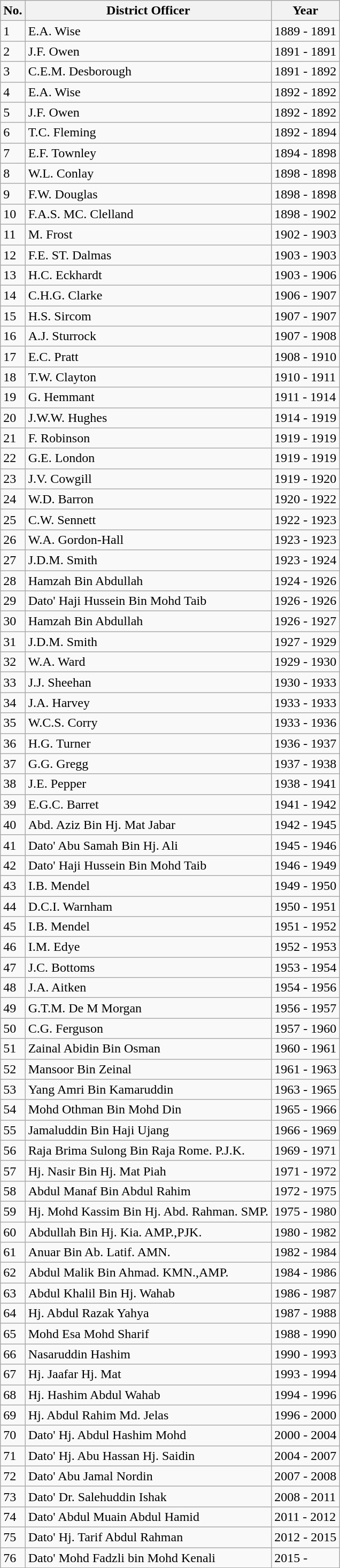<table class="wikitable">
<tr>
<th>No.</th>
<th>District Officer</th>
<th>Year</th>
</tr>
<tr>
<td>1</td>
<td>E.A. Wise</td>
<td>1889 - 1891</td>
</tr>
<tr>
<td>2</td>
<td>J.F. Owen</td>
<td>1891 - 1891</td>
</tr>
<tr>
<td>3</td>
<td>C.E.M. Desborough</td>
<td>1891 - 1892</td>
</tr>
<tr>
<td>4</td>
<td>E.A. Wise</td>
<td>1892 - 1892</td>
</tr>
<tr>
<td>5</td>
<td>J.F. Owen</td>
<td>1892 - 1892</td>
</tr>
<tr>
<td>6</td>
<td>T.C. Fleming</td>
<td>1892 - 1894</td>
</tr>
<tr>
<td>7</td>
<td>E.F. Townley</td>
<td>1894 - 1898</td>
</tr>
<tr>
<td>8</td>
<td>W.L. Conlay</td>
<td>1898 - 1898</td>
</tr>
<tr>
<td>9</td>
<td>F.W. Douglas</td>
<td>1898 - 1898</td>
</tr>
<tr>
<td>10</td>
<td>F.A.S. MC. Clelland</td>
<td>1898 - 1902</td>
</tr>
<tr>
<td>11</td>
<td>M. Frost</td>
<td>1902 - 1903</td>
</tr>
<tr>
<td>12</td>
<td>F.E. ST. Dalmas</td>
<td>1903 - 1903</td>
</tr>
<tr>
<td>13</td>
<td>H.C. Eckhardt</td>
<td>1903 - 1906</td>
</tr>
<tr>
<td>14</td>
<td>C.H.G. Clarke</td>
<td>1906 - 1907</td>
</tr>
<tr>
<td>15</td>
<td>H.S. Sircom</td>
<td>1907 - 1907</td>
</tr>
<tr>
<td>16</td>
<td>A.J. Sturrock</td>
<td>1907 - 1908</td>
</tr>
<tr>
<td>17</td>
<td>E.C. Pratt</td>
<td>1908 - 1910</td>
</tr>
<tr>
<td>18</td>
<td>T.W. Clayton</td>
<td>1910 - 1911</td>
</tr>
<tr>
<td>19</td>
<td>G. Hemmant</td>
<td>1911 - 1914</td>
</tr>
<tr>
<td>20</td>
<td>J.W.W. Hughes</td>
<td>1914 - 1919</td>
</tr>
<tr>
<td>21</td>
<td>F. Robinson</td>
<td>1919 - 1919</td>
</tr>
<tr>
<td>22</td>
<td>G.E. London</td>
<td>1919 - 1919</td>
</tr>
<tr>
<td>23</td>
<td>J.V. Cowgill</td>
<td>1919 - 1920</td>
</tr>
<tr>
<td>24</td>
<td>W.D. Barron</td>
<td>1920 - 1922</td>
</tr>
<tr>
<td>25</td>
<td>C.W. Sennett</td>
<td>1922 - 1923</td>
</tr>
<tr>
<td>26</td>
<td>W.A. Gordon-Hall</td>
<td>1923 - 1923</td>
</tr>
<tr>
<td>27</td>
<td>J.D.M. Smith</td>
<td>1923 - 1924</td>
</tr>
<tr>
<td>28</td>
<td>Hamzah Bin Abdullah</td>
<td>1924 - 1926</td>
</tr>
<tr>
<td>29</td>
<td>Dato' Haji Hussein Bin Mohd Taib</td>
<td>1926 - 1926</td>
</tr>
<tr>
<td>30</td>
<td>Hamzah Bin Abdullah</td>
<td>1926 - 1927</td>
</tr>
<tr>
<td>31</td>
<td>J.D.M. Smith</td>
<td>1927 - 1929</td>
</tr>
<tr>
<td>32</td>
<td>W.A. Ward</td>
<td>1929 - 1930</td>
</tr>
<tr>
<td>33</td>
<td>J.J. Sheehan</td>
<td>1930 - 1933</td>
</tr>
<tr>
<td>34</td>
<td>J.A. Harvey</td>
<td>1933 - 1933</td>
</tr>
<tr>
<td>35</td>
<td>W.C.S. Corry</td>
<td>1933 - 1936</td>
</tr>
<tr>
<td>36</td>
<td>H.G. Turner</td>
<td>1936 - 1937</td>
</tr>
<tr>
<td>37</td>
<td>G.G. Gregg</td>
<td>1937 - 1938</td>
</tr>
<tr>
<td>38</td>
<td>J.E. Pepper</td>
<td>1938 - 1941</td>
</tr>
<tr>
<td>39</td>
<td>E.G.C. Barret</td>
<td>1941 - 1942</td>
</tr>
<tr>
<td>40</td>
<td>Abd. Aziz Bin Hj. Mat Jabar</td>
<td>1942 - 1945</td>
</tr>
<tr>
<td>41</td>
<td>Dato' Abu Samah Bin Hj. Ali</td>
<td>1945 - 1946</td>
</tr>
<tr>
<td>42</td>
<td>Dato' Haji Hussein Bin Mohd Taib</td>
<td>1946 - 1949</td>
</tr>
<tr>
<td>43</td>
<td>I.B. Mendel</td>
<td>1949 - 1950</td>
</tr>
<tr>
<td>44</td>
<td>D.C.I. Warnham</td>
<td>1950 - 1951</td>
</tr>
<tr>
<td>45</td>
<td>I.B. Mendel</td>
<td>1951 - 1952</td>
</tr>
<tr>
<td>46</td>
<td>I.M. Edye</td>
<td>1952 - 1953</td>
</tr>
<tr>
<td>47</td>
<td>J.C. Bottoms</td>
<td>1953 - 1954</td>
</tr>
<tr>
<td>48</td>
<td>J.A. Aitken</td>
<td>1954 - 1956</td>
</tr>
<tr>
<td>49</td>
<td>G.T.M. De M Morgan</td>
<td>1956 - 1957</td>
</tr>
<tr>
<td>50</td>
<td>C.G. Ferguson</td>
<td>1957 - 1960</td>
</tr>
<tr>
<td>51</td>
<td>Zainal Abidin Bin Osman</td>
<td>1960 - 1961</td>
</tr>
<tr>
<td>52</td>
<td>Mansoor Bin Zeinal</td>
<td>1961 - 1963</td>
</tr>
<tr>
<td>53</td>
<td>Yang Amri Bin Kamaruddin</td>
<td>1963 - 1965</td>
</tr>
<tr>
<td>54</td>
<td>Mohd Othman Bin Mohd Din</td>
<td>1965 - 1966</td>
</tr>
<tr>
<td>55</td>
<td>Jamaluddin Bin Haji Ujang</td>
<td>1966 - 1969</td>
</tr>
<tr>
<td>56</td>
<td>Raja Brima Sulong Bin Raja Rome. P.J.K.</td>
<td>1969 - 1971</td>
</tr>
<tr>
<td>57</td>
<td>Hj. Nasir Bin Hj. Mat Piah</td>
<td>1971 - 1972</td>
</tr>
<tr>
<td>58</td>
<td>Abdul Manaf Bin Abdul Rahim</td>
<td>1972 - 1975</td>
</tr>
<tr>
<td>59</td>
<td>Hj. Mohd Kassim Bin Hj. Abd. Rahman. SMP.</td>
<td>1975 - 1980</td>
</tr>
<tr>
<td>60</td>
<td>Abdullah Bin Hj. Kia. AMP.,PJK.</td>
<td>1980 - 1982</td>
</tr>
<tr>
<td>61</td>
<td>Anuar Bin Ab. Latif. AMN.</td>
<td>1982 - 1984</td>
</tr>
<tr>
<td>62</td>
<td>Abdul Malik Bin Ahmad. KMN.,AMP.</td>
<td>1984 - 1986</td>
</tr>
<tr>
<td>63</td>
<td>Abdul Khalil Bin Hj. Wahab</td>
<td>1986 - 1987</td>
</tr>
<tr>
<td>64</td>
<td>Hj. Abdul Razak Yahya</td>
<td>1987 - 1988</td>
</tr>
<tr>
<td>65</td>
<td>Mohd Esa Mohd Sharif</td>
<td>1988 - 1990</td>
</tr>
<tr>
<td>66</td>
<td>Nasaruddin Hashim</td>
<td>1990 - 1993</td>
</tr>
<tr>
<td>67</td>
<td>Hj. Jaafar Hj. Mat</td>
<td>1993 - 1994</td>
</tr>
<tr>
<td>68</td>
<td>Hj. Hashim Abdul Wahab</td>
<td>1994 - 1996</td>
</tr>
<tr>
<td>69</td>
<td>Hj. Abdul Rahim Md. Jelas</td>
<td>1996 - 2000</td>
</tr>
<tr>
<td>70</td>
<td>Dato' Hj. Abdul Hashim Mohd</td>
<td>2000 - 2004</td>
</tr>
<tr>
<td>71</td>
<td>Dato' Hj. Abu Hassan Hj. Saidin</td>
<td>2004 - 2007</td>
</tr>
<tr>
<td>72</td>
<td>Dato' Abu Jamal Nordin</td>
<td>2007 - 2008</td>
</tr>
<tr>
<td>73</td>
<td>Dato' Dr. Salehuddin Ishak</td>
<td>2008 - 2011</td>
</tr>
<tr>
<td>74</td>
<td>Dato' Abdul Muain Abdul Hamid</td>
<td>2011 - 2012</td>
</tr>
<tr>
<td>75</td>
<td>Dato' Hj. Tarif Abdul Rahman</td>
<td>2012 - 2015</td>
</tr>
<tr>
<td>76</td>
<td>Dato' Mohd Fadzli bin Mohd Kenali</td>
<td>2015 - </td>
</tr>
</table>
